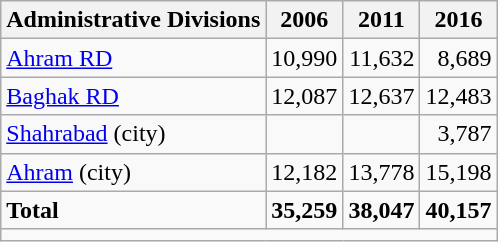<table class="wikitable">
<tr>
<th>Administrative Divisions</th>
<th>2006</th>
<th>2011</th>
<th>2016</th>
</tr>
<tr>
<td><a href='#'>Ahram RD</a></td>
<td style="text-align: right;">10,990</td>
<td style="text-align: right;">11,632</td>
<td style="text-align: right;">8,689</td>
</tr>
<tr>
<td><a href='#'>Baghak RD</a></td>
<td style="text-align: right;">12,087</td>
<td style="text-align: right;">12,637</td>
<td style="text-align: right;">12,483</td>
</tr>
<tr>
<td><a href='#'>Shahrabad</a> (city)</td>
<td style="text-align: right;"></td>
<td style="text-align: right;"></td>
<td style="text-align: right;">3,787</td>
</tr>
<tr>
<td><a href='#'>Ahram</a> (city)</td>
<td style="text-align: right;">12,182</td>
<td style="text-align: right;">13,778</td>
<td style="text-align: right;">15,198</td>
</tr>
<tr>
<td><strong>Total</strong></td>
<td style="text-align: right;"><strong>35,259</strong></td>
<td style="text-align: right;"><strong>38,047</strong></td>
<td style="text-align: right;"><strong>40,157</strong></td>
</tr>
<tr>
<td colspan=4></td>
</tr>
</table>
